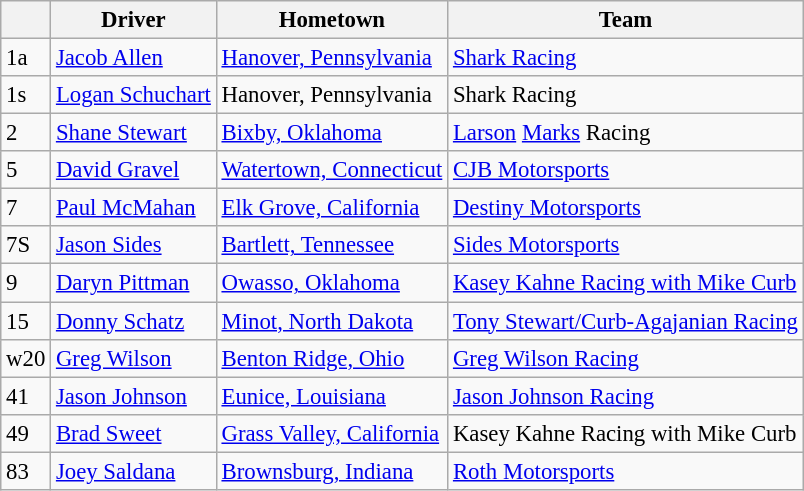<table class="wikitable" style="font-size: 95%;">
<tr>
<th></th>
<th>Driver</th>
<th>Hometown</th>
<th>Team</th>
</tr>
<tr>
<td>1a</td>
<td><a href='#'>Jacob Allen</a></td>
<td><a href='#'>Hanover, Pennsylvania</a></td>
<td><a href='#'>Shark Racing</a></td>
</tr>
<tr>
<td>1s</td>
<td><a href='#'>Logan Schuchart</a></td>
<td>Hanover, Pennsylvania</td>
<td>Shark Racing</td>
</tr>
<tr>
<td>2</td>
<td><a href='#'>Shane Stewart</a></td>
<td><a href='#'>Bixby, Oklahoma</a></td>
<td><a href='#'>Larson</a> <a href='#'>Marks</a> Racing</td>
</tr>
<tr>
<td>5</td>
<td><a href='#'>David Gravel</a></td>
<td><a href='#'>Watertown, Connecticut</a></td>
<td><a href='#'>CJB Motorsports</a></td>
</tr>
<tr>
<td>7</td>
<td><a href='#'>Paul McMahan</a></td>
<td><a href='#'>Elk Grove, California</a></td>
<td><a href='#'>Destiny Motorsports</a></td>
</tr>
<tr>
<td>7S</td>
<td><a href='#'>Jason Sides</a></td>
<td><a href='#'>Bartlett, Tennessee</a></td>
<td><a href='#'>Sides Motorsports</a></td>
</tr>
<tr>
<td>9</td>
<td><a href='#'>Daryn Pittman</a></td>
<td><a href='#'>Owasso, Oklahoma</a></td>
<td><a href='#'>Kasey Kahne Racing with Mike Curb</a></td>
</tr>
<tr>
<td>15</td>
<td><a href='#'>Donny Schatz</a></td>
<td><a href='#'>Minot, North Dakota</a></td>
<td><a href='#'>Tony Stewart/Curb-Agajanian Racing</a></td>
</tr>
<tr>
<td>w20</td>
<td><a href='#'>Greg Wilson</a></td>
<td><a href='#'>Benton Ridge, Ohio</a></td>
<td><a href='#'>Greg Wilson Racing</a></td>
</tr>
<tr>
<td>41</td>
<td><a href='#'>Jason Johnson</a></td>
<td><a href='#'>Eunice, Louisiana</a></td>
<td><a href='#'>Jason Johnson Racing</a></td>
</tr>
<tr>
<td>49</td>
<td><a href='#'>Brad Sweet</a></td>
<td><a href='#'>Grass Valley, California</a></td>
<td>Kasey Kahne Racing with Mike Curb</td>
</tr>
<tr>
<td>83</td>
<td><a href='#'>Joey Saldana</a></td>
<td><a href='#'>Brownsburg, Indiana</a></td>
<td><a href='#'>Roth Motorsports</a></td>
</tr>
</table>
